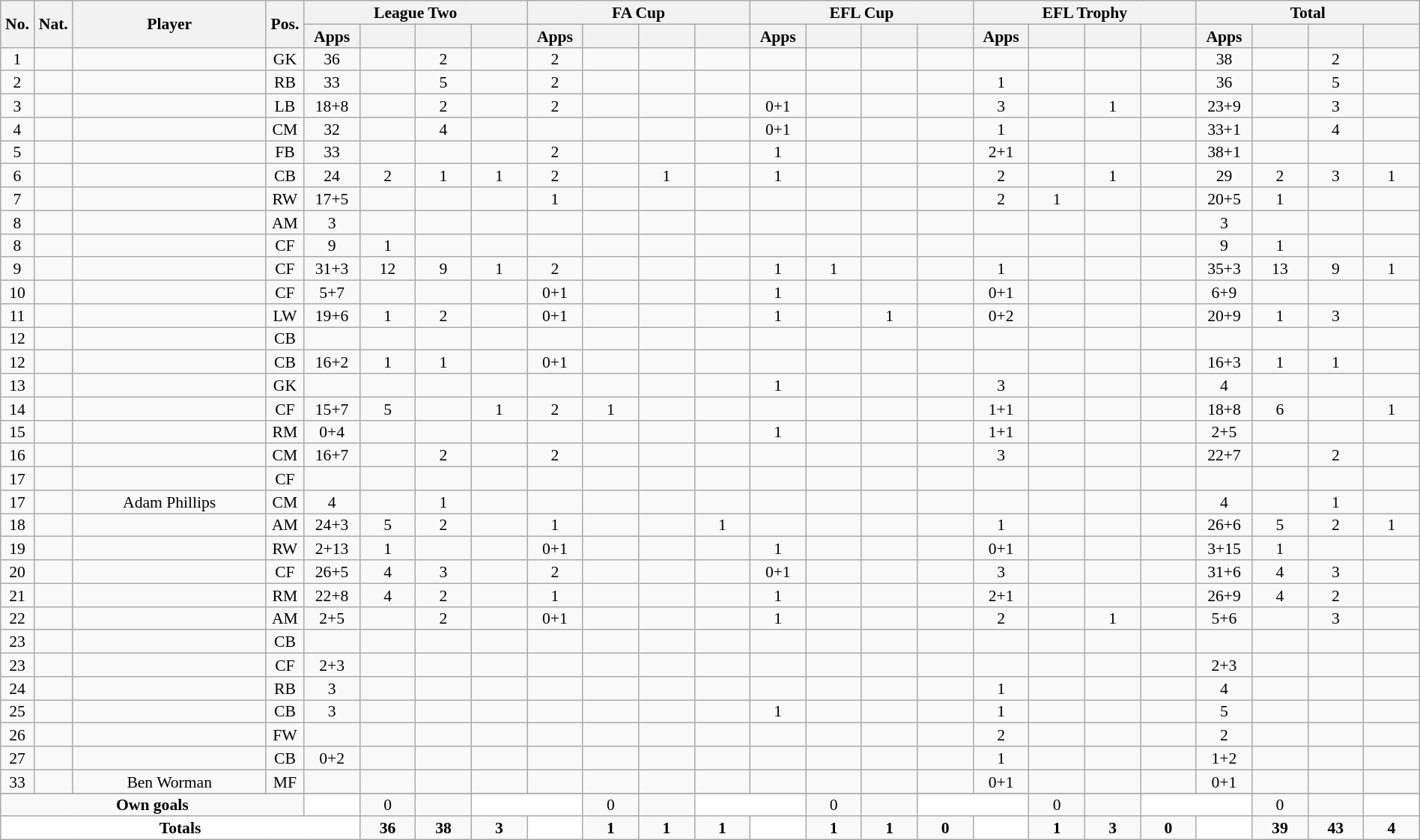<table class="wikitable sortable alternance"  style="font-size:90%; text-align:center; line-height:14px; width:100%;">
<tr>
<th rowspan="2" style="width:10px;">No.</th>
<th rowspan="2" style="width:10px;">Nat.</th>
<th rowspan="2" scope="col" style="width:155px;">Player</th>
<th rowspan="2" style="width:10px;">Pos.</th>
<th colspan="4">League Two</th>
<th colspan="4">FA Cup</th>
<th colspan="4">EFL Cup</th>
<th colspan="4">EFL Trophy</th>
<th colspan="4">Total</th>
</tr>
<tr style="text-align:center;">
<th width=40>Apps</th>
<th width=40></th>
<th width=40></th>
<th width=40></th>
<th width=40>Apps</th>
<th width=40></th>
<th width=40></th>
<th width=40></th>
<th width=40>Apps</th>
<th width=40></th>
<th width=40></th>
<th width=40></th>
<th width=40>Apps</th>
<th width=40></th>
<th width=40></th>
<th width=40></th>
<th width=40>Apps</th>
<th width=40></th>
<th width=40></th>
<th width=40></th>
</tr>
<tr>
<td>1</td>
<td></td>
<td sortname></td>
<td>GK</td>
<td>36</td>
<td></td>
<td>2</td>
<td></td>
<td>2</td>
<td></td>
<td></td>
<td></td>
<td></td>
<td></td>
<td></td>
<td></td>
<td></td>
<td></td>
<td></td>
<td></td>
<td>38</td>
<td></td>
<td>2</td>
<td></td>
</tr>
<tr>
<td>2</td>
<td></td>
<td></td>
<td>RB</td>
<td>33</td>
<td></td>
<td>5</td>
<td></td>
<td>2</td>
<td></td>
<td></td>
<td></td>
<td></td>
<td></td>
<td></td>
<td></td>
<td>1</td>
<td></td>
<td></td>
<td></td>
<td>36</td>
<td></td>
<td>5</td>
<td></td>
</tr>
<tr>
<td>3</td>
<td></td>
<td></td>
<td>LB</td>
<td>18+8</td>
<td></td>
<td>2</td>
<td></td>
<td>2</td>
<td></td>
<td></td>
<td></td>
<td>0+1</td>
<td></td>
<td></td>
<td></td>
<td>3</td>
<td></td>
<td>1</td>
<td></td>
<td>23+9</td>
<td></td>
<td>3</td>
<td></td>
</tr>
<tr>
<td>4</td>
<td></td>
<td></td>
<td>CM</td>
<td>32</td>
<td></td>
<td>4</td>
<td></td>
<td></td>
<td></td>
<td></td>
<td></td>
<td>0+1</td>
<td></td>
<td></td>
<td></td>
<td>1</td>
<td></td>
<td></td>
<td></td>
<td>33+1</td>
<td></td>
<td>4</td>
<td></td>
</tr>
<tr>
<td>5</td>
<td></td>
<td></td>
<td>FB</td>
<td>33</td>
<td></td>
<td></td>
<td></td>
<td>2</td>
<td></td>
<td></td>
<td></td>
<td>1</td>
<td></td>
<td></td>
<td></td>
<td>2+1</td>
<td></td>
<td></td>
<td></td>
<td>38+1</td>
<td></td>
<td></td>
<td></td>
</tr>
<tr>
<td>6</td>
<td></td>
<td></td>
<td>CB</td>
<td>24</td>
<td>2</td>
<td>1</td>
<td>1</td>
<td>2</td>
<td></td>
<td>1</td>
<td></td>
<td>1</td>
<td></td>
<td></td>
<td></td>
<td>2</td>
<td></td>
<td>1</td>
<td></td>
<td>29</td>
<td>2</td>
<td>3</td>
<td>1</td>
</tr>
<tr>
<td>7</td>
<td></td>
<td></td>
<td>RW</td>
<td>17+5</td>
<td></td>
<td></td>
<td></td>
<td>1</td>
<td></td>
<td></td>
<td></td>
<td></td>
<td></td>
<td></td>
<td></td>
<td>2</td>
<td>1</td>
<td></td>
<td></td>
<td>20+5</td>
<td>1</td>
<td></td>
<td></td>
</tr>
<tr>
<td>8</td>
<td></td>
<td></td>
<td>AM</td>
<td>3</td>
<td></td>
<td></td>
<td></td>
<td></td>
<td></td>
<td></td>
<td></td>
<td></td>
<td></td>
<td></td>
<td></td>
<td></td>
<td></td>
<td></td>
<td></td>
<td>3</td>
<td></td>
<td></td>
<td></td>
</tr>
<tr>
<td>8</td>
<td></td>
<td></td>
<td>CF</td>
<td>9</td>
<td>1</td>
<td></td>
<td></td>
<td></td>
<td></td>
<td></td>
<td></td>
<td></td>
<td></td>
<td></td>
<td></td>
<td></td>
<td></td>
<td></td>
<td></td>
<td>9</td>
<td>1</td>
<td></td>
<td></td>
</tr>
<tr>
<td>9</td>
<td></td>
<td></td>
<td>CF</td>
<td>31+3</td>
<td>12</td>
<td>9</td>
<td>1</td>
<td>2</td>
<td></td>
<td></td>
<td></td>
<td>1</td>
<td>1</td>
<td></td>
<td></td>
<td>1</td>
<td></td>
<td></td>
<td></td>
<td>35+3</td>
<td>13</td>
<td>9</td>
<td>1</td>
</tr>
<tr>
<td>10</td>
<td></td>
<td></td>
<td>CF</td>
<td>5+7</td>
<td></td>
<td></td>
<td></td>
<td>0+1</td>
<td></td>
<td></td>
<td></td>
<td>1</td>
<td></td>
<td></td>
<td></td>
<td>0+1</td>
<td></td>
<td></td>
<td></td>
<td>6+9</td>
<td></td>
<td></td>
<td></td>
</tr>
<tr>
<td>11</td>
<td></td>
<td></td>
<td>LW</td>
<td>19+6</td>
<td>1</td>
<td>2</td>
<td></td>
<td>0+1</td>
<td></td>
<td></td>
<td></td>
<td>1</td>
<td></td>
<td>1</td>
<td></td>
<td>0+2</td>
<td></td>
<td></td>
<td></td>
<td>20+9</td>
<td>1</td>
<td>3</td>
<td></td>
</tr>
<tr>
<td>12</td>
<td></td>
<td></td>
<td>CB</td>
<td></td>
<td></td>
<td></td>
<td></td>
<td></td>
<td></td>
<td></td>
<td></td>
<td></td>
<td></td>
<td></td>
<td></td>
<td></td>
<td></td>
<td></td>
<td></td>
<td></td>
<td></td>
<td></td>
<td></td>
</tr>
<tr>
<td>12</td>
<td></td>
<td></td>
<td>CB</td>
<td>16+2</td>
<td>1</td>
<td>1</td>
<td></td>
<td>0+1</td>
<td></td>
<td></td>
<td></td>
<td></td>
<td></td>
<td></td>
<td></td>
<td></td>
<td></td>
<td></td>
<td></td>
<td>16+3</td>
<td>1</td>
<td>1</td>
<td></td>
</tr>
<tr>
<td>13</td>
<td></td>
<td></td>
<td>GK</td>
<td></td>
<td></td>
<td></td>
<td></td>
<td></td>
<td></td>
<td></td>
<td></td>
<td>1</td>
<td></td>
<td></td>
<td></td>
<td>3</td>
<td></td>
<td></td>
<td></td>
<td>4</td>
<td></td>
<td></td>
<td></td>
</tr>
<tr>
<td>14</td>
<td></td>
<td></td>
<td>CF</td>
<td>15+7</td>
<td>5</td>
<td></td>
<td>1</td>
<td>2</td>
<td>1</td>
<td></td>
<td></td>
<td></td>
<td></td>
<td></td>
<td></td>
<td>1+1</td>
<td></td>
<td></td>
<td></td>
<td>18+8</td>
<td>6</td>
<td></td>
<td>1</td>
</tr>
<tr>
<td>15</td>
<td></td>
<td></td>
<td>RM</td>
<td>0+4</td>
<td></td>
<td></td>
<td></td>
<td></td>
<td></td>
<td></td>
<td></td>
<td>1</td>
<td></td>
<td></td>
<td></td>
<td>1+1</td>
<td></td>
<td></td>
<td></td>
<td>2+5</td>
<td></td>
<td></td>
<td></td>
</tr>
<tr>
<td>16</td>
<td></td>
<td></td>
<td>CM</td>
<td>16+7</td>
<td></td>
<td>2</td>
<td></td>
<td>2</td>
<td></td>
<td></td>
<td></td>
<td></td>
<td></td>
<td></td>
<td></td>
<td>3</td>
<td></td>
<td></td>
<td></td>
<td>22+7</td>
<td></td>
<td>2</td>
<td></td>
</tr>
<tr>
<td>17</td>
<td></td>
<td></td>
<td>CF</td>
<td></td>
<td></td>
<td></td>
<td></td>
<td></td>
<td></td>
<td></td>
<td></td>
<td></td>
<td></td>
<td></td>
<td></td>
<td></td>
<td></td>
<td></td>
<td></td>
<td></td>
<td></td>
<td></td>
<td></td>
</tr>
<tr>
<td>17</td>
<td></td>
<td sortname>Adam Phillips</td>
<td>CM</td>
<td>4</td>
<td></td>
<td>1</td>
<td></td>
<td></td>
<td></td>
<td></td>
<td></td>
<td></td>
<td></td>
<td></td>
<td></td>
<td></td>
<td></td>
<td></td>
<td></td>
<td>4</td>
<td></td>
<td>1</td>
<td></td>
</tr>
<tr>
<td>18</td>
<td></td>
<td></td>
<td>AM</td>
<td>24+3</td>
<td>5</td>
<td>2</td>
<td></td>
<td>1</td>
<td></td>
<td></td>
<td>1</td>
<td></td>
<td></td>
<td></td>
<td></td>
<td>1</td>
<td></td>
<td></td>
<td></td>
<td>26+6</td>
<td>5</td>
<td>2</td>
<td>1</td>
</tr>
<tr>
<td>19</td>
<td></td>
<td></td>
<td>RW</td>
<td>2+13</td>
<td>1</td>
<td></td>
<td></td>
<td>0+1</td>
<td></td>
<td></td>
<td></td>
<td>1</td>
<td></td>
<td></td>
<td></td>
<td>0+1</td>
<td></td>
<td></td>
<td></td>
<td>3+15</td>
<td>1</td>
<td></td>
<td></td>
</tr>
<tr>
<td>20</td>
<td></td>
<td></td>
<td>CF</td>
<td>26+5</td>
<td>4</td>
<td>3</td>
<td></td>
<td>2</td>
<td></td>
<td></td>
<td></td>
<td>0+1</td>
<td></td>
<td></td>
<td></td>
<td>3</td>
<td></td>
<td></td>
<td></td>
<td>31+6</td>
<td>4</td>
<td>3</td>
<td></td>
</tr>
<tr>
<td>21</td>
<td></td>
<td></td>
<td>RM</td>
<td>22+8</td>
<td>4</td>
<td>2</td>
<td></td>
<td>1</td>
<td></td>
<td></td>
<td></td>
<td>1</td>
<td></td>
<td></td>
<td></td>
<td>2+1</td>
<td></td>
<td></td>
<td></td>
<td>26+9</td>
<td>4</td>
<td>2</td>
<td></td>
</tr>
<tr>
<td>22</td>
<td></td>
<td></td>
<td>AM</td>
<td>2+5</td>
<td></td>
<td>2</td>
<td></td>
<td>0+1</td>
<td></td>
<td></td>
<td></td>
<td>1</td>
<td></td>
<td></td>
<td></td>
<td>2</td>
<td></td>
<td>1</td>
<td></td>
<td>5+6</td>
<td></td>
<td>3</td>
<td></td>
</tr>
<tr>
<td>23</td>
<td></td>
<td></td>
<td>CB</td>
<td></td>
<td></td>
<td></td>
<td></td>
<td></td>
<td></td>
<td></td>
<td></td>
<td></td>
<td></td>
<td></td>
<td></td>
<td></td>
<td></td>
<td></td>
<td></td>
<td></td>
<td></td>
<td></td>
<td></td>
</tr>
<tr>
<td>23</td>
<td></td>
<td></td>
<td>CF</td>
<td>2+3</td>
<td></td>
<td></td>
<td></td>
<td></td>
<td></td>
<td></td>
<td></td>
<td></td>
<td></td>
<td></td>
<td></td>
<td></td>
<td></td>
<td></td>
<td></td>
<td>2+3</td>
<td></td>
<td></td>
<td></td>
</tr>
<tr>
<td>24</td>
<td></td>
<td></td>
<td>RB</td>
<td>3</td>
<td></td>
<td></td>
<td></td>
<td></td>
<td></td>
<td></td>
<td></td>
<td></td>
<td></td>
<td></td>
<td></td>
<td>1</td>
<td></td>
<td></td>
<td></td>
<td>4</td>
<td></td>
<td></td>
<td></td>
</tr>
<tr>
<td>25</td>
<td></td>
<td></td>
<td>CB</td>
<td>3</td>
<td></td>
<td></td>
<td></td>
<td></td>
<td></td>
<td></td>
<td></td>
<td>1</td>
<td></td>
<td></td>
<td></td>
<td>1</td>
<td></td>
<td></td>
<td></td>
<td>5</td>
<td></td>
<td></td>
<td></td>
</tr>
<tr>
<td>26</td>
<td></td>
<td></td>
<td>FW</td>
<td></td>
<td></td>
<td></td>
<td></td>
<td></td>
<td></td>
<td></td>
<td></td>
<td></td>
<td></td>
<td></td>
<td></td>
<td>2</td>
<td></td>
<td></td>
<td></td>
<td>2</td>
<td></td>
<td></td>
<td></td>
</tr>
<tr>
<td>27</td>
<td></td>
<td></td>
<td>CB</td>
<td>0+2</td>
<td></td>
<td></td>
<td></td>
<td></td>
<td></td>
<td></td>
<td></td>
<td></td>
<td></td>
<td></td>
<td></td>
<td>1</td>
<td></td>
<td></td>
<td></td>
<td>1+2</td>
<td></td>
<td></td>
<td></td>
</tr>
<tr>
<td>33</td>
<td></td>
<td sortname>Ben Worman</td>
<td>MF</td>
<td></td>
<td></td>
<td></td>
<td></td>
<td></td>
<td></td>
<td></td>
<td></td>
<td></td>
<td></td>
<td></td>
<td></td>
<td>0+1</td>
<td></td>
<td></td>
<td></td>
<td>0+1</td>
<td></td>
<td></td>
<td></td>
</tr>
<tr>
</tr>
<tr class="sortbottom">
<td colspan="4"><strong>Own goals</strong></td>
<td ! style="background:white; text-align: center;"></td>
<td>0</td>
<td></td>
<td ! colspan="2" style="background:white; text-align: center;"></td>
<td>0</td>
<td></td>
<td ! colspan="2" style="background:white; text-align: center;"></td>
<td>0</td>
<td></td>
<td ! colspan="2" style="background:white; text-align: center;"></td>
<td>0</td>
<td></td>
<td ! colspan="2" style="background:white; text-align: center;"></td>
<td>0</td>
<td></td>
<td ! colspan="2" style="background:white; text-align: center;"></td>
</tr>
<tr class="sortbottom">
<td colspan="5"  style="background:white; text-align: center;"><strong>Totals</strong></td>
<td><strong>36</strong></td>
<td><strong>38</strong></td>
<td><strong>3</strong></td>
<td ! rowspan="2" style="background:white; text-align: center;"></td>
<td><strong>1</strong></td>
<td><strong>1</strong></td>
<td><strong>1</strong></td>
<td ! rowspan="2" style="background:white; text-align: center;"></td>
<td><strong>1</strong></td>
<td><strong>1</strong></td>
<td><strong>0</strong></td>
<td ! rowspan="2" style="background:white; text-align: center;"></td>
<td><strong>1</strong></td>
<td><strong>3</strong></td>
<td><strong>0</strong></td>
<td ! rowspan="2" style="background:white; text-align: center;"></td>
<td><strong>39</strong></td>
<td><strong>43</strong></td>
<td><strong>4</strong></td>
</tr>
</table>
